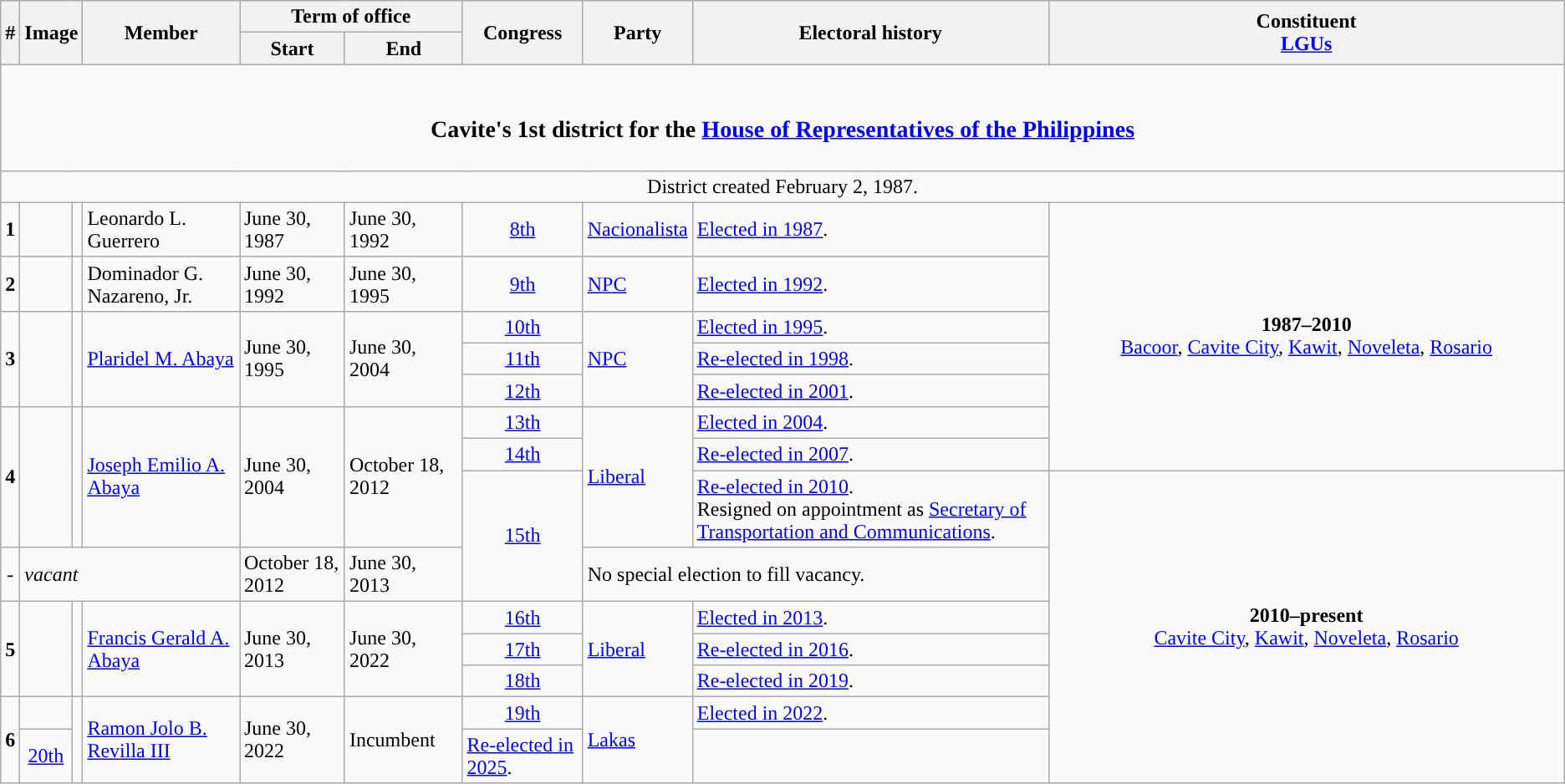<table class="wikitable">
<tr>
<th rowspan="2">#</th>
<th colspan="2" rowspan="2">Image</th>
<th rowspan="2">Member</th>
<th colspan="2">Term of office</th>
<th rowspan="2">Congress</th>
<th rowspan="2">Party</th>
<th rowspan="2">Electoral history</th>
<th rowspan="2" width="33%">Constituent<br><a href='#'>LGUs</a></th>
</tr>
<tr>
<th>Start</th>
<th>End</th>
</tr>
<tr>
<td colspan="10" style="text-align:center;"><br><h3>Cavite's 1st district for the <a href='#'>House of Representatives of the Philippines</a></h3></td>
</tr>
<tr>
<td colspan="10" style="text-align:center;">District created February 2, 1987.</td>
</tr>
<tr>
<td style="text-align:center;"><strong>1</strong></td>
<td style="color:inherit;background:"></td>
<td></td>
<td>Leonardo L. Guerrero</td>
<td>June 30, 1987</td>
<td>June 30, 1992</td>
<td style="text-align:center;"><a href='#'>8th</a></td>
<td><a href='#'>Nacionalista</a></td>
<td><a href='#'>Elected in 1987</a>.</td>
<td rowspan="7" style="text-align:center;"><strong>1987–2010</strong><br><a href='#'>Bacoor</a>, <a href='#'>Cavite City</a>, <a href='#'>Kawit</a>, <a href='#'>Noveleta</a>, <a href='#'>Rosario</a></td>
</tr>
<tr>
<td style="text-align:center;"><strong>2</strong></td>
<td style="color:inherit;background:"></td>
<td></td>
<td>Dominador G. Nazareno, Jr.</td>
<td>June 30, 1992</td>
<td>June 30, 1995</td>
<td style="text-align:center;"><a href='#'>9th</a></td>
<td><a href='#'>NPC</a></td>
<td><a href='#'>Elected in 1992</a>.</td>
</tr>
<tr>
<td style="text-align:center;" rowspan="3"><strong>3</strong></td>
<td rowspan="3" style="color:inherit;background:"></td>
<td rowspan="3"></td>
<td rowspan="3"><a href='#'>Plaridel M. Abaya</a></td>
<td rowspan="3">June 30, 1995</td>
<td rowspan="3">June 30, 2004</td>
<td style="text-align:center;"><a href='#'>10th</a></td>
<td rowspan="3"><a href='#'>NPC</a></td>
<td><a href='#'>Elected in 1995</a>.</td>
</tr>
<tr>
<td style="text-align:center;"><a href='#'>11th</a></td>
<td><a href='#'>Re-elected in 1998</a>.</td>
</tr>
<tr>
<td style="text-align:center;"><a href='#'>12th</a></td>
<td><a href='#'>Re-elected in 2001</a>.</td>
</tr>
<tr>
<td style="text-align:center;" rowspan="3"><strong>4</strong></td>
<td rowspan="3" style="color:inherit;background:"></td>
<td rowspan="3"></td>
<td rowspan="3"><a href='#'>Joseph Emilio A. Abaya</a></td>
<td rowspan="3">June 30, 2004</td>
<td rowspan="3">October 18, 2012</td>
<td style="text-align:center;"><a href='#'>13th</a></td>
<td rowspan="3"><a href='#'>Liberal</a></td>
<td><a href='#'>Elected in 2004</a>.</td>
</tr>
<tr>
<td style="text-align:center;"><a href='#'>14th</a></td>
<td><a href='#'>Re-elected in 2007</a>.</td>
</tr>
<tr>
<td rowspan="2" style="text-align:center;"><a href='#'>15th</a></td>
<td><a href='#'>Re-elected in 2010</a>.<br>Resigned on appointment as <a href='#'>Secretary of Transportation and Communications</a>.</td>
<td rowspan="7" style="text-align:center;"><strong>2010–present</strong><br><a href='#'>Cavite City</a>, <a href='#'>Kawit</a>, <a href='#'>Noveleta</a>, <a href='#'>Rosario</a></td>
</tr>
<tr>
<td style="text-align:center;">-</td>
<td colspan=3><em>vacant</em></td>
<td>October 18, 2012</td>
<td>June 30, 2013</td>
<td colspan=2>No special election to fill vacancy.</td>
</tr>
<tr>
<td style="text-align:center;" rowspan="3"><strong>5</strong></td>
<td rowspan="3" style="color:inherit;background:"></td>
<td rowspan="3"></td>
<td rowspan="3"><a href='#'>Francis Gerald A. Abaya</a></td>
<td rowspan="3">June 30, 2013</td>
<td rowspan="3">June 30, 2022</td>
<td style="text-align:center;"><a href='#'>16th</a></td>
<td rowspan="3"><a href='#'>Liberal</a></td>
<td><a href='#'>Elected in 2013</a>.</td>
</tr>
<tr>
<td style="text-align:center;"><a href='#'>17th</a></td>
<td><a href='#'>Re-elected in 2016</a>.</td>
</tr>
<tr>
<td style="text-align:center;"><a href='#'>18th</a></td>
<td><a href='#'>Re-elected in 2019</a>.</td>
</tr>
<tr>
<td style="text-align:center;" rowspan="3"><strong>6</strong></td>
<td style="color:inherit;background:"></td>
<td rowspan="2"></td>
<td rowspan="2"><a href='#'>Ramon Jolo B. Revilla III</a></td>
<td rowspan="2">June 30, 2022</td>
<td rowspan="2">Incumbent</td>
<td style="text-align:center;"><a href='#'>19th</a></td>
<td rowspan="2"><a href='#'>Lakas</a></td>
<td><a href='#'>Elected in 2022</a>.</td>
</tr>
<tr>
<td style="text-align:center;"><a href='#'>20th</a></td>
<td><a href='#'>Re-elected in 2025</a>.</td>
</tr>
</table>
